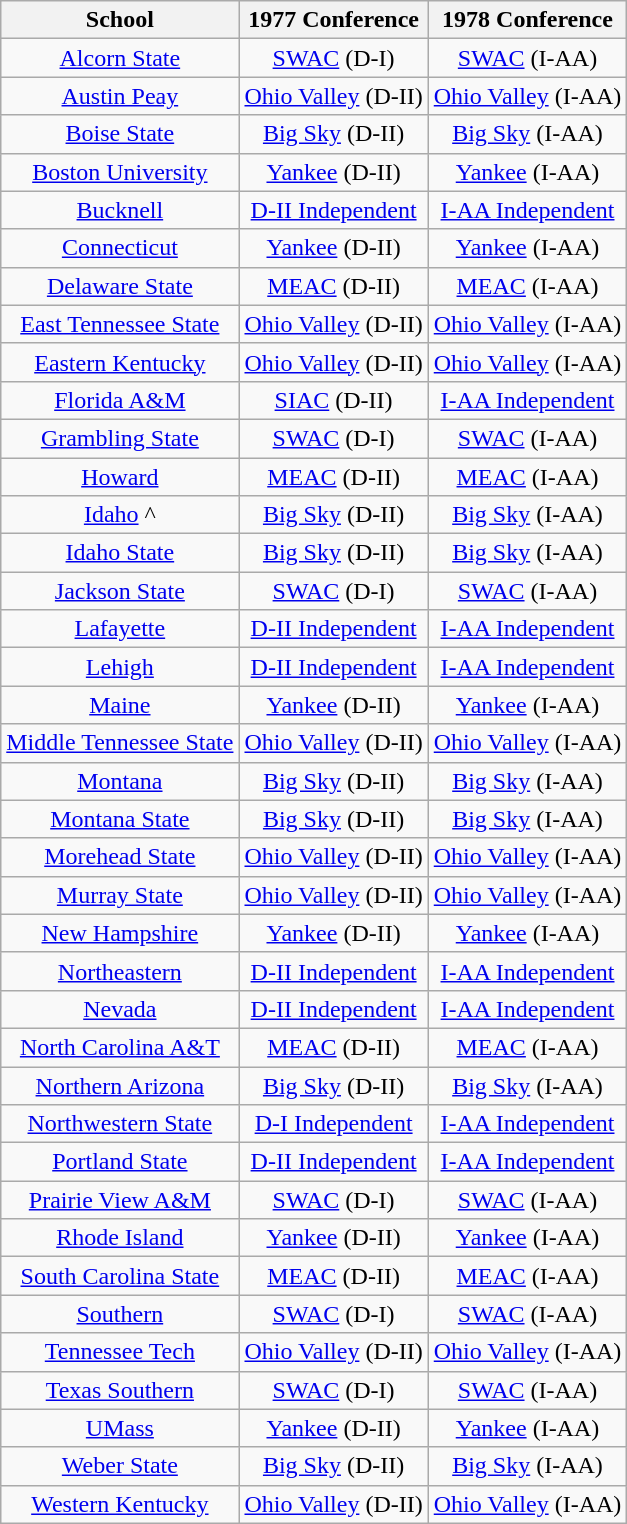<table class="wikitable sortable">
<tr>
<th>School</th>
<th>1977 Conference</th>
<th>1978 Conference</th>
</tr>
<tr style="text-align:center;">
<td><a href='#'>Alcorn State</a></td>
<td><a href='#'>SWAC</a> (D-I)</td>
<td><a href='#'>SWAC</a> (I-AA)</td>
</tr>
<tr style="text-align:center;">
<td><a href='#'>Austin Peay</a></td>
<td><a href='#'>Ohio Valley</a> (D-II)</td>
<td><a href='#'>Ohio Valley</a> (I-AA)</td>
</tr>
<tr style="text-align:center;">
<td><a href='#'>Boise State</a></td>
<td><a href='#'>Big Sky</a> (D-II)</td>
<td><a href='#'>Big Sky</a> (I-AA)</td>
</tr>
<tr style="text-align:center;">
<td><a href='#'>Boston University</a></td>
<td><a href='#'>Yankee</a> (D-II)</td>
<td><a href='#'>Yankee</a> (I-AA)</td>
</tr>
<tr style="text-align:center;">
<td><a href='#'>Bucknell</a></td>
<td><a href='#'>D-II Independent</a></td>
<td><a href='#'>I-AA Independent</a></td>
</tr>
<tr style="text-align:center;">
<td><a href='#'>Connecticut</a></td>
<td><a href='#'>Yankee</a> (D-II)</td>
<td><a href='#'>Yankee</a> (I-AA)</td>
</tr>
<tr style="text-align:center;">
<td><a href='#'>Delaware State</a></td>
<td><a href='#'>MEAC</a> (D-II)</td>
<td><a href='#'>MEAC</a> (I-AA)</td>
</tr>
<tr style="text-align:center;">
<td><a href='#'>East Tennessee State</a></td>
<td><a href='#'>Ohio Valley</a> (D-II)</td>
<td><a href='#'>Ohio Valley</a> (I-AA)</td>
</tr>
<tr style="text-align:center;">
<td><a href='#'>Eastern Kentucky</a></td>
<td><a href='#'>Ohio Valley</a> (D-II)</td>
<td><a href='#'>Ohio Valley</a> (I-AA)</td>
</tr>
<tr style="text-align:center;">
<td><a href='#'>Florida A&M</a></td>
<td><a href='#'>SIAC</a> (D-II)</td>
<td><a href='#'>I-AA Independent</a></td>
</tr>
<tr style="text-align:center;">
<td><a href='#'>Grambling State</a></td>
<td><a href='#'>SWAC</a> (D-I)</td>
<td><a href='#'>SWAC</a> (I-AA)</td>
</tr>
<tr style="text-align:center;">
<td><a href='#'>Howard</a></td>
<td><a href='#'>MEAC</a> (D-II)</td>
<td><a href='#'>MEAC</a> (I-AA)</td>
</tr>
<tr style="text-align:center;">
<td><a href='#'>Idaho</a> ^</td>
<td><a href='#'>Big Sky</a> (D-II)</td>
<td><a href='#'>Big Sky</a> (I-AA)</td>
</tr>
<tr style="text-align:center;">
<td><a href='#'>Idaho State</a></td>
<td><a href='#'>Big Sky</a> (D-II)</td>
<td><a href='#'>Big Sky</a> (I-AA)</td>
</tr>
<tr style="text-align:center;">
<td><a href='#'>Jackson State</a></td>
<td><a href='#'>SWAC</a> (D-I)</td>
<td><a href='#'>SWAC</a> (I-AA)</td>
</tr>
<tr style="text-align:center;">
<td><a href='#'>Lafayette</a></td>
<td><a href='#'>D-II Independent</a></td>
<td><a href='#'>I-AA Independent</a></td>
</tr>
<tr style="text-align:center;">
<td><a href='#'>Lehigh</a></td>
<td><a href='#'>D-II Independent</a></td>
<td><a href='#'>I-AA Independent</a></td>
</tr>
<tr style="text-align:center;">
<td><a href='#'>Maine</a></td>
<td><a href='#'>Yankee</a> (D-II)</td>
<td><a href='#'>Yankee</a> (I-AA)</td>
</tr>
<tr style="text-align:center;">
<td><a href='#'>Middle Tennessee State</a></td>
<td><a href='#'>Ohio Valley</a> (D-II)</td>
<td><a href='#'>Ohio Valley</a> (I-AA)</td>
</tr>
<tr style="text-align:center;">
<td><a href='#'>Montana</a></td>
<td><a href='#'>Big Sky</a> (D-II)</td>
<td><a href='#'>Big Sky</a> (I-AA)</td>
</tr>
<tr style="text-align:center;">
<td><a href='#'>Montana State</a></td>
<td><a href='#'>Big Sky</a> (D-II)</td>
<td><a href='#'>Big Sky</a> (I-AA)</td>
</tr>
<tr style="text-align:center;">
<td><a href='#'>Morehead State</a></td>
<td><a href='#'>Ohio Valley</a> (D-II)</td>
<td><a href='#'>Ohio Valley</a> (I-AA)</td>
</tr>
<tr style="text-align:center;">
<td><a href='#'>Murray State</a></td>
<td><a href='#'>Ohio Valley</a> (D-II)</td>
<td><a href='#'>Ohio Valley</a> (I-AA)</td>
</tr>
<tr style="text-align:center;">
<td><a href='#'>New Hampshire</a></td>
<td><a href='#'>Yankee</a> (D-II)</td>
<td><a href='#'>Yankee</a> (I-AA)</td>
</tr>
<tr style="text-align:center;">
<td><a href='#'>Northeastern</a></td>
<td><a href='#'>D-II Independent</a></td>
<td><a href='#'>I-AA Independent</a></td>
</tr>
<tr style="text-align:center;">
<td><a href='#'>Nevada</a></td>
<td><a href='#'>D-II Independent</a></td>
<td><a href='#'>I-AA Independent</a></td>
</tr>
<tr style="text-align:center;">
<td><a href='#'>North Carolina A&T</a></td>
<td><a href='#'>MEAC</a> (D-II)</td>
<td><a href='#'>MEAC</a> (I-AA)</td>
</tr>
<tr style="text-align:center;">
<td><a href='#'>Northern Arizona</a></td>
<td><a href='#'>Big Sky</a> (D-II)</td>
<td><a href='#'>Big Sky</a> (I-AA)</td>
</tr>
<tr style="text-align:center;">
<td><a href='#'>Northwestern State</a></td>
<td><a href='#'>D-I Independent</a></td>
<td><a href='#'>I-AA Independent</a></td>
</tr>
<tr style="text-align:center;">
<td><a href='#'>Portland State</a></td>
<td><a href='#'>D-II Independent</a></td>
<td><a href='#'>I-AA Independent</a></td>
</tr>
<tr style="text-align:center;">
<td><a href='#'>Prairie View A&M</a></td>
<td><a href='#'>SWAC</a> (D-I)</td>
<td><a href='#'>SWAC</a> (I-AA)</td>
</tr>
<tr style="text-align:center;">
<td><a href='#'>Rhode Island</a></td>
<td><a href='#'>Yankee</a> (D-II)</td>
<td><a href='#'>Yankee</a> (I-AA)</td>
</tr>
<tr style="text-align:center;">
<td><a href='#'>South Carolina State</a></td>
<td><a href='#'>MEAC</a> (D-II)</td>
<td><a href='#'>MEAC</a> (I-AA)</td>
</tr>
<tr style="text-align:center;">
<td><a href='#'>Southern</a></td>
<td><a href='#'>SWAC</a> (D-I)</td>
<td><a href='#'>SWAC</a> (I-AA)</td>
</tr>
<tr style="text-align:center;">
<td><a href='#'>Tennessee Tech</a></td>
<td><a href='#'>Ohio Valley</a> (D-II)</td>
<td><a href='#'>Ohio Valley</a> (I-AA)</td>
</tr>
<tr style="text-align:center;">
<td><a href='#'>Texas Southern</a></td>
<td><a href='#'>SWAC</a> (D-I)</td>
<td><a href='#'>SWAC</a> (I-AA)</td>
</tr>
<tr style="text-align:center;">
<td><a href='#'>UMass</a></td>
<td><a href='#'>Yankee</a> (D-II)</td>
<td><a href='#'>Yankee</a> (I-AA)</td>
</tr>
<tr style="text-align:center;">
<td><a href='#'>Weber State</a></td>
<td><a href='#'>Big Sky</a> (D-II)</td>
<td><a href='#'>Big Sky</a> (I-AA)</td>
</tr>
<tr style="text-align:center;">
<td><a href='#'>Western Kentucky</a></td>
<td><a href='#'>Ohio Valley</a> (D-II)</td>
<td><a href='#'>Ohio Valley</a> (I-AA)</td>
</tr>
</table>
